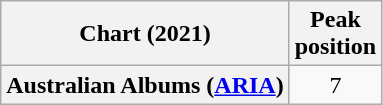<table class="wikitable plainrowheaders" style="text-align:center">
<tr>
<th scope="col">Chart (2021)</th>
<th scope="col">Peak<br>position</th>
</tr>
<tr>
<th scope="row">Australian Albums (<a href='#'>ARIA</a>)</th>
<td>7</td>
</tr>
</table>
